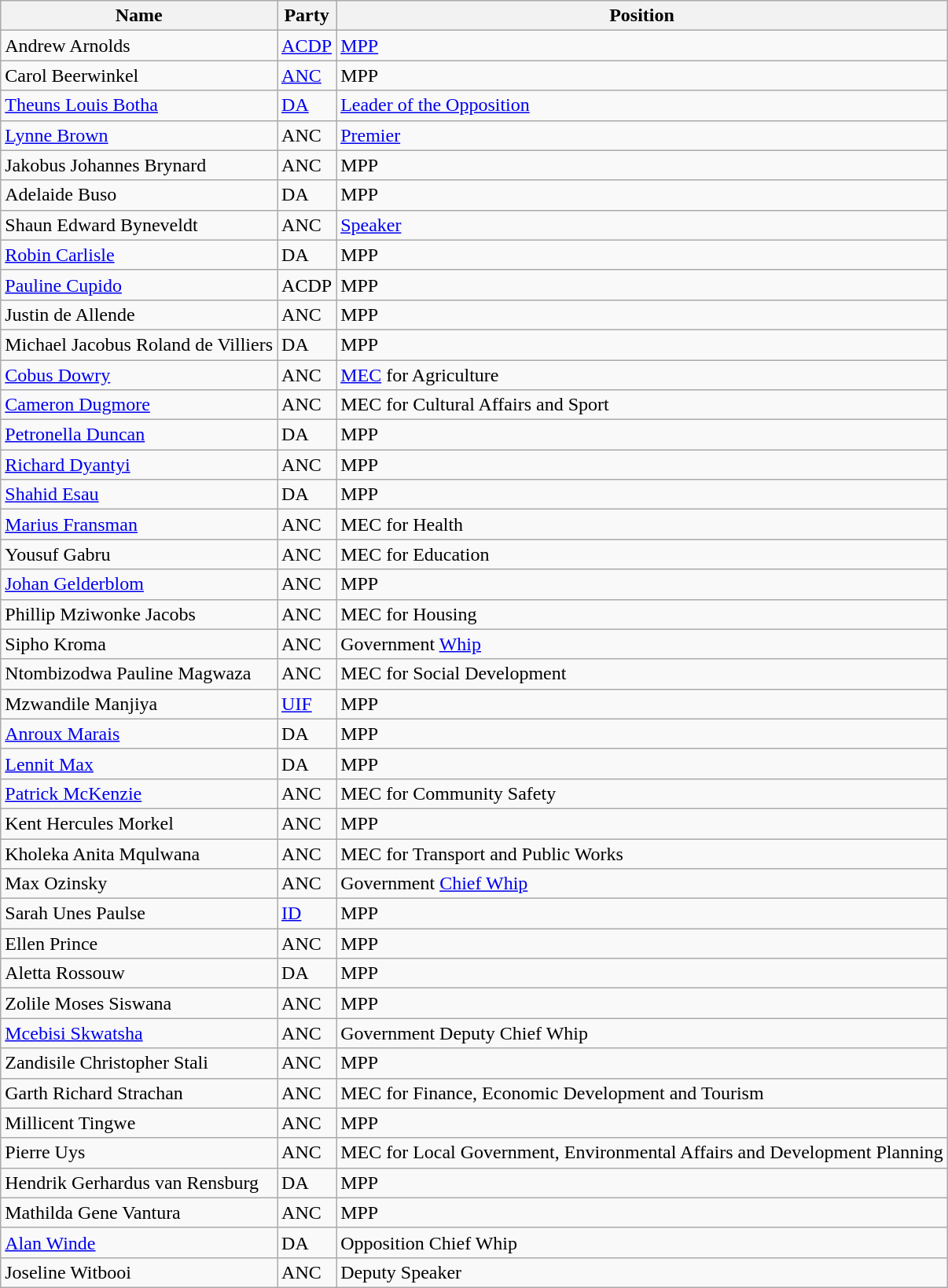<table class="wikitable sortable">
<tr>
<th>Name</th>
<th>Party</th>
<th>Position</th>
</tr>
<tr>
<td>Andrew Arnolds</td>
<td><a href='#'>ACDP</a></td>
<td><a href='#'>MPP</a></td>
</tr>
<tr>
<td>Carol Beerwinkel</td>
<td><a href='#'>ANC</a></td>
<td>MPP</td>
</tr>
<tr>
<td Theuns Botha><a href='#'>Theuns Louis Botha</a></td>
<td><a href='#'>DA</a></td>
<td><a href='#'>Leader of the Opposition</a></td>
</tr>
<tr>
<td><a href='#'>Lynne Brown</a></td>
<td>ANC</td>
<td><a href='#'>Premier</a></td>
</tr>
<tr>
<td>Jakobus Johannes Brynard</td>
<td>ANC</td>
<td>MPP</td>
</tr>
<tr>
<td>Adelaide Buso</td>
<td>DA</td>
<td>MPP</td>
</tr>
<tr>
<td>Shaun Edward Byneveldt</td>
<td>ANC</td>
<td><a href='#'>Speaker</a></td>
</tr>
<tr>
<td><a href='#'>Robin Carlisle</a></td>
<td>DA</td>
<td>MPP</td>
</tr>
<tr>
<td><a href='#'>Pauline Cupido</a></td>
<td>ACDP</td>
<td>MPP</td>
</tr>
<tr>
<td>Justin de Allende</td>
<td>ANC</td>
<td>MPP</td>
</tr>
<tr>
<td>Michael Jacobus Roland de Villiers</td>
<td>DA</td>
<td>MPP</td>
</tr>
<tr>
<td><a href='#'>Cobus Dowry</a></td>
<td>ANC</td>
<td><a href='#'>MEC</a> for Agriculture</td>
</tr>
<tr>
<td><a href='#'>Cameron Dugmore</a></td>
<td>ANC</td>
<td>MEC for Cultural Affairs and Sport</td>
</tr>
<tr>
<td><a href='#'>Petronella Duncan</a></td>
<td>DA</td>
<td>MPP</td>
</tr>
<tr>
<td><a href='#'>Richard Dyantyi</a></td>
<td>ANC</td>
<td>MPP</td>
</tr>
<tr>
<td><a href='#'>Shahid Esau</a></td>
<td>DA</td>
<td>MPP</td>
</tr>
<tr>
<td><a href='#'>Marius Fransman</a></td>
<td>ANC</td>
<td>MEC for Health</td>
</tr>
<tr>
<td>Yousuf Gabru</td>
<td>ANC</td>
<td>MEC for Education</td>
</tr>
<tr>
<td><a href='#'>Johan Gelderblom</a></td>
<td>ANC</td>
<td>MPP</td>
</tr>
<tr>
<td>Phillip Mziwonke Jacobs</td>
<td>ANC</td>
<td>MEC for Housing</td>
</tr>
<tr>
<td>Sipho Kroma</td>
<td>ANC</td>
<td>Government <a href='#'>Whip</a></td>
</tr>
<tr>
<td>Ntombizodwa Pauline Magwaza</td>
<td>ANC</td>
<td>MEC for Social Development</td>
</tr>
<tr>
<td>Mzwandile Manjiya</td>
<td><a href='#'>UIF</a></td>
<td>MPP</td>
</tr>
<tr>
<td><a href='#'>Anroux Marais</a></td>
<td>DA</td>
<td>MPP</td>
</tr>
<tr>
<td><a href='#'>Lennit Max</a></td>
<td>DA</td>
<td>MPP</td>
</tr>
<tr>
<td><a href='#'>Patrick McKenzie</a></td>
<td>ANC</td>
<td>MEC for Community Safety</td>
</tr>
<tr>
<td>Kent Hercules Morkel</td>
<td>ANC</td>
<td>MPP</td>
</tr>
<tr>
<td>Kholeka Anita Mqulwana</td>
<td>ANC</td>
<td>MEC for Transport and Public Works</td>
</tr>
<tr>
<td>Max Ozinsky</td>
<td>ANC</td>
<td>Government <a href='#'>Chief Whip</a></td>
</tr>
<tr>
<td>Sarah Unes Paulse</td>
<td><a href='#'>ID</a></td>
<td>MPP</td>
</tr>
<tr>
<td>Ellen Prince</td>
<td>ANC</td>
<td>MPP</td>
</tr>
<tr>
<td>Aletta Rossouw</td>
<td>DA</td>
<td>MPP</td>
</tr>
<tr>
<td>Zolile Moses Siswana</td>
<td>ANC</td>
<td>MPP</td>
</tr>
<tr>
<td><a href='#'>Mcebisi Skwatsha</a></td>
<td>ANC</td>
<td>Government Deputy Chief Whip</td>
</tr>
<tr>
<td>Zandisile Christopher Stali</td>
<td>ANC</td>
<td>MPP</td>
</tr>
<tr>
<td>Garth Richard Strachan</td>
<td>ANC</td>
<td>MEC for Finance, Economic Development and Tourism</td>
</tr>
<tr>
<td>Millicent Tingwe</td>
<td>ANC</td>
<td>MPP</td>
</tr>
<tr>
<td>Pierre Uys</td>
<td>ANC</td>
<td>MEC for Local Government, Environmental Affairs and Development Planning</td>
</tr>
<tr>
<td>Hendrik Gerhardus van Rensburg</td>
<td>DA</td>
<td>MPP</td>
</tr>
<tr>
<td>Mathilda Gene Vantura</td>
<td>ANC</td>
<td>MPP</td>
</tr>
<tr>
<td><a href='#'>Alan Winde</a></td>
<td>DA</td>
<td>Opposition Chief Whip</td>
</tr>
<tr>
<td>Joseline Witbooi</td>
<td>ANC</td>
<td>Deputy Speaker</td>
</tr>
</table>
